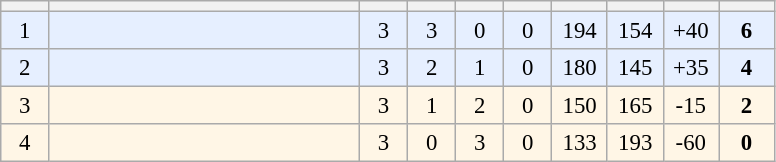<table class="wikitable" style="text-align:center; font-size:95%">
<tr>
<th width="25"></th>
<th width="200"></th>
<th width="25"></th>
<th width="25"></th>
<th width="25"></th>
<th width="25"></th>
<th width="30"></th>
<th width="30"></th>
<th width="30"></th>
<th width="30"></th>
</tr>
<tr style="background:#e6efff">
<td>1</td>
<td style="text-align:left"></td>
<td>3</td>
<td>3</td>
<td>0</td>
<td>0</td>
<td>194</td>
<td>154</td>
<td>+40</td>
<td><strong>6</strong></td>
</tr>
<tr style="background:#e6efff">
<td>2</td>
<td style="text-align:left"></td>
<td>3</td>
<td>2</td>
<td>1</td>
<td>0</td>
<td>180</td>
<td>145</td>
<td>+35</td>
<td><strong>4</strong></td>
</tr>
<tr style="background:#fff6e6">
<td>3</td>
<td style="text-align:left"></td>
<td>3</td>
<td>1</td>
<td>2</td>
<td>0</td>
<td>150</td>
<td>165</td>
<td>-15</td>
<td><strong>2</strong></td>
</tr>
<tr style="background:#fff6e6">
<td>4</td>
<td style="text-align:left"></td>
<td>3</td>
<td>0</td>
<td>3</td>
<td>0</td>
<td>133</td>
<td>193</td>
<td>-60</td>
<td><strong>0</strong></td>
</tr>
</table>
